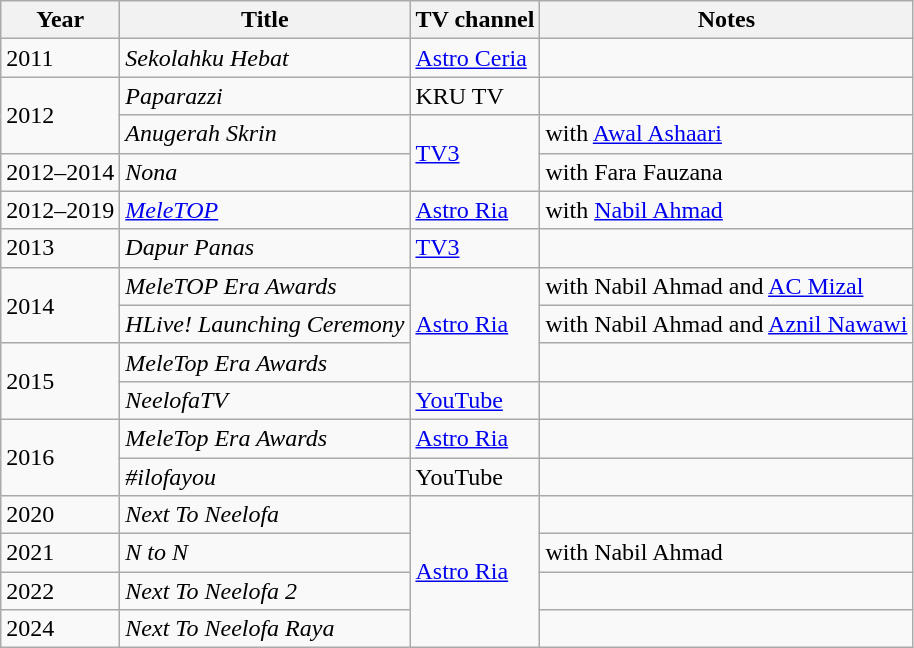<table class="wikitable">
<tr>
<th>Year</th>
<th>Title</th>
<th>TV channel</th>
<th>Notes</th>
</tr>
<tr>
<td>2011</td>
<td><em>Sekolahku Hebat</em></td>
<td><a href='#'>Astro Ceria</a></td>
<td></td>
</tr>
<tr>
<td rowspan="2">2012</td>
<td><em>Paparazzi</em></td>
<td>KRU TV</td>
<td></td>
</tr>
<tr>
<td><em>Anugerah Skrin</em></td>
<td rowspan="2"><a href='#'>TV3</a></td>
<td>with <a href='#'>Awal Ashaari</a></td>
</tr>
<tr>
<td>2012–2014</td>
<td><em>Nona</em></td>
<td>with Fara Fauzana</td>
</tr>
<tr>
<td>2012–2019</td>
<td><em><a href='#'>MeleTOP</a></em></td>
<td><a href='#'>Astro Ria</a></td>
<td>with <a href='#'>Nabil Ahmad</a></td>
</tr>
<tr>
<td>2013</td>
<td><em>Dapur Panas</em></td>
<td><a href='#'>TV3</a></td>
<td></td>
</tr>
<tr>
<td rowspan="2">2014</td>
<td><em>MeleTOP Era Awards</em></td>
<td rowspan="3"><a href='#'>Astro Ria</a></td>
<td>with Nabil Ahmad and <a href='#'>AC Mizal</a></td>
</tr>
<tr>
<td><em>HLive! Launching Ceremony</em></td>
<td>with Nabil Ahmad and <a href='#'>Aznil Nawawi</a></td>
</tr>
<tr>
<td rowspan="2">2015</td>
<td><em>MeleTop Era Awards</em></td>
<td></td>
</tr>
<tr>
<td><em>NeelofaTV</em></td>
<td><a href='#'>YouTube</a></td>
<td></td>
</tr>
<tr>
<td rowspan="2">2016</td>
<td><em>MeleTop Era Awards</em></td>
<td><a href='#'>Astro Ria</a></td>
<td></td>
</tr>
<tr>
<td><em>#ilofayou</em></td>
<td>YouTube</td>
<td></td>
</tr>
<tr>
<td>2020</td>
<td><em>Next To Neelofa</em></td>
<td rowspan="4"><a href='#'>Astro Ria</a></td>
<td></td>
</tr>
<tr>
<td>2021</td>
<td><em>N to N</em></td>
<td>with Nabil Ahmad</td>
</tr>
<tr>
<td>2022</td>
<td><em>Next To Neelofa 2</em></td>
<td></td>
</tr>
<tr>
<td>2024</td>
<td><em>Next To Neelofa Raya</em></td>
<td></td>
</tr>
</table>
